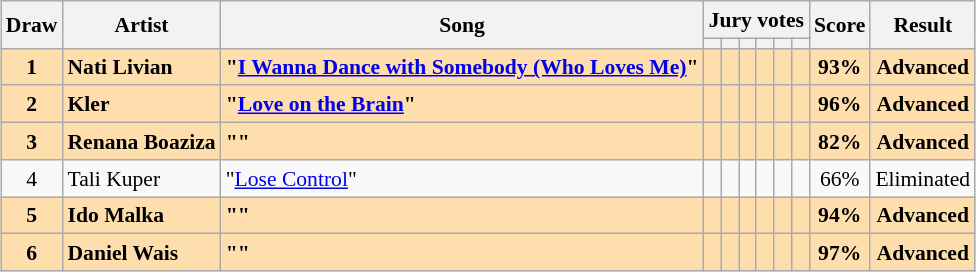<table class="sortable wikitable" style="margin: 1em auto 1em auto; text-align:center; font-size:90%; line-height:18px;">
<tr>
<th rowspan="2">Draw</th>
<th rowspan="2">Artist</th>
<th rowspan="2">Song</th>
<th colspan="6" class="unsortable">Jury votes</th>
<th rowspan="2">Score</th>
<th rowspan="2">Result</th>
</tr>
<tr>
<th class="unsortable"></th>
<th class="unsortable"></th>
<th class="unsortable"></th>
<th class="unsortable"></th>
<th class="unsortable"></th>
<th class="unsortable"></th>
</tr>
<tr style="font-weight:bold; background:navajowhite;">
<td>1</td>
<td align="left">Nati Livian</td>
<td align="left">"<a href='#'>I Wanna Dance with Somebody (Who Loves Me)</a>"</td>
<td></td>
<td></td>
<td></td>
<td></td>
<td></td>
<td></td>
<td>93%</td>
<td>Advanced</td>
</tr>
<tr style="font-weight:bold; background:navajowhite;">
<td>2</td>
<td align="left">Kler</td>
<td align="left">"<a href='#'>Love on the Brain</a>"</td>
<td></td>
<td></td>
<td></td>
<td></td>
<td></td>
<td></td>
<td>96%</td>
<td>Advanced</td>
</tr>
<tr style="font-weight:bold; background:navajowhite;">
<td>3</td>
<td align="left">Renana Boaziza</td>
<td align="left">""</td>
<td></td>
<td></td>
<td></td>
<td></td>
<td></td>
<td></td>
<td>82%</td>
<td>Advanced</td>
</tr>
<tr>
<td>4</td>
<td align="left">Tali Kuper</td>
<td align="left">"<a href='#'>Lose Control</a>"</td>
<td></td>
<td></td>
<td></td>
<td></td>
<td></td>
<td></td>
<td>66%</td>
<td>Eliminated</td>
</tr>
<tr style="font-weight:bold; background:navajowhite;">
<td>5</td>
<td align="left">Ido Malka</td>
<td align="left">""</td>
<td></td>
<td></td>
<td></td>
<td></td>
<td></td>
<td></td>
<td>94%</td>
<td>Advanced</td>
</tr>
<tr style="font-weight:bold; background:navajowhite;">
<td>6</td>
<td align="left">Daniel Wais</td>
<td align="left">""</td>
<td></td>
<td></td>
<td></td>
<td></td>
<td></td>
<td></td>
<td>97%</td>
<td>Advanced</td>
</tr>
</table>
